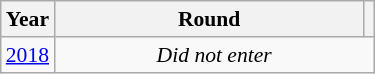<table class="wikitable" style="text-align: center; font-size:90%">
<tr>
<th>Year</th>
<th style="width:200px">Round</th>
<th></th>
</tr>
<tr>
<td><a href='#'>2018</a></td>
<td colspan="2"><em>Did not enter</em></td>
</tr>
</table>
